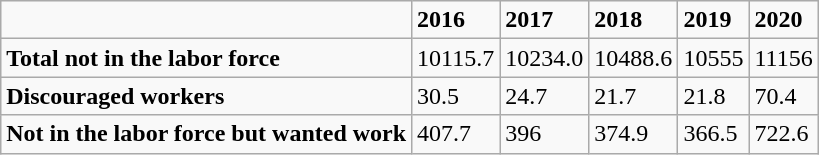<table class="wikitable">
<tr>
<td></td>
<td><strong>2016</strong></td>
<td><strong>2017</strong></td>
<td><strong>2018</strong></td>
<td><strong>2019</strong></td>
<td><strong>2020</strong></td>
</tr>
<tr>
<td><strong>Total not in the labor force</strong></td>
<td>10115.7</td>
<td>10234.0</td>
<td>10488.6</td>
<td>10555</td>
<td>11156</td>
</tr>
<tr>
<td><strong>Discouraged workers</strong></td>
<td>30.5</td>
<td>24.7</td>
<td>21.7</td>
<td>21.8</td>
<td>70.4</td>
</tr>
<tr>
<td><strong>Not in the labor force but wanted work</strong></td>
<td>407.7</td>
<td>396</td>
<td>374.9</td>
<td>366.5</td>
<td>722.6</td>
</tr>
</table>
